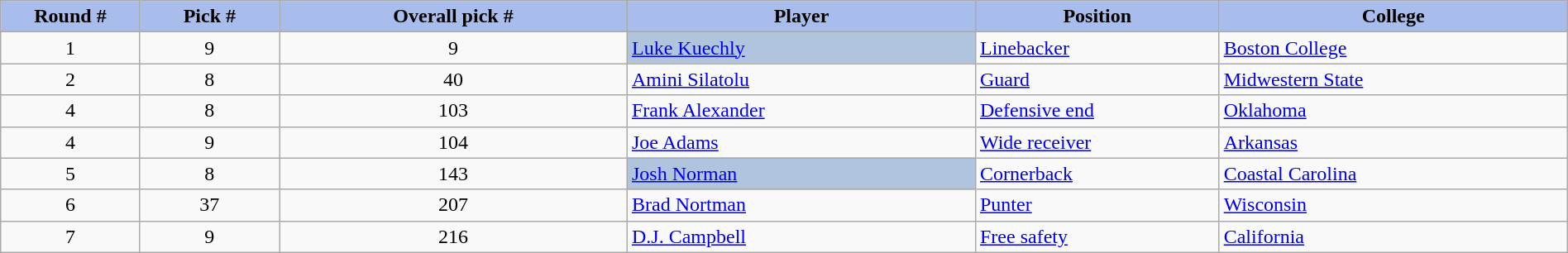<table class="wikitable" style="width: 100%">
<tr>
<th style="background:#A8BDEC;" width=8%>Round #</th>
<th width=8% style="background:#A8BDEC;">Pick #</th>
<th width=20% style="background:#A8BDEC;">Overall pick #</th>
<th width=20% style="background:#A8BDEC;">Player</th>
<th width=14% style="background:#A8BDEC;">Position</th>
<th width=20% style="background:#A8BDEC;">College</th>
</tr>
<tr>
<td align=center>1</td>
<td align=center>9</td>
<td align=center>9</td>
<td bgcolor=lightsteelblue><a href='#'>Luke Kuechly</a></td>
<td><a href='#'>Linebacker</a></td>
<td><a href='#'>Boston College</a></td>
</tr>
<tr>
<td align=center>2</td>
<td align=center>8</td>
<td align=center>40</td>
<td><a href='#'>Amini Silatolu</a></td>
<td><a href='#'>Guard</a></td>
<td><a href='#'>Midwestern State</a></td>
</tr>
<tr>
<td align=center>4</td>
<td align=center>8</td>
<td align=center>103</td>
<td><a href='#'>Frank Alexander</a></td>
<td><a href='#'>Defensive end</a></td>
<td><a href='#'>Oklahoma</a></td>
</tr>
<tr>
<td align=center>4</td>
<td align=center>9</td>
<td align=center>104</td>
<td><a href='#'>Joe Adams</a></td>
<td><a href='#'>Wide receiver</a></td>
<td><a href='#'>Arkansas</a></td>
</tr>
<tr>
<td align=center>5</td>
<td align=center>8</td>
<td align=center>143</td>
<td bgcolor=lightsteelblue><a href='#'>Josh Norman</a></td>
<td><a href='#'>Cornerback</a></td>
<td><a href='#'>Coastal Carolina</a></td>
</tr>
<tr>
<td align=center>6</td>
<td align=center>37</td>
<td align=center>207</td>
<td><a href='#'>Brad Nortman</a></td>
<td><a href='#'>Punter</a></td>
<td><a href='#'>Wisconsin</a></td>
</tr>
<tr>
<td align=center>7</td>
<td align=center>9</td>
<td align=center>216</td>
<td><a href='#'>D.J. Campbell</a></td>
<td><a href='#'>Free safety</a></td>
<td><a href='#'>California</a></td>
</tr>
</table>
